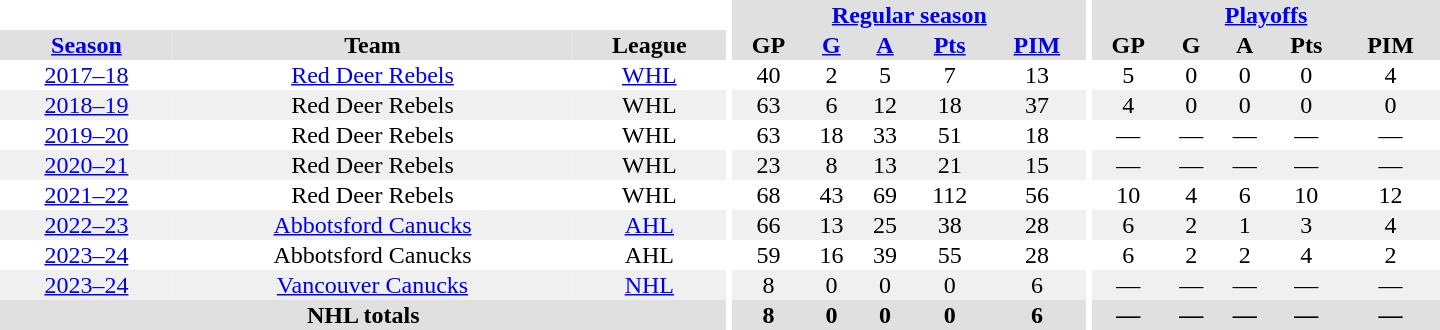<table border="0" cellpadding="1" cellspacing="0" style="text-align:center; width:60em;">
<tr bgcolor="#e0e0e0">
<th colspan="3" bgcolor="#ffffff"></th>
<th rowspan="100" bgcolor="#ffffff"></th>
<th colspan="5"><a href='#'>Regular season</a></th>
<th rowspan="100" bgcolor="#ffffff"></th>
<th colspan="5"><a href='#'>Playoffs</a></th>
</tr>
<tr bgcolor="#e0e0e0">
<th><a href='#'>Season</a></th>
<th>Team</th>
<th>League</th>
<th>GP</th>
<th><a href='#'>G</a></th>
<th><a href='#'>A</a></th>
<th><a href='#'>Pts</a></th>
<th><a href='#'>PIM</a></th>
<th>GP</th>
<th>G</th>
<th>A</th>
<th>Pts</th>
<th>PIM</th>
</tr>
<tr>
<td><a href='#'>2017–18</a></td>
<td><a href='#'>Red Deer Rebels</a></td>
<td><a href='#'>WHL</a></td>
<td>40</td>
<td>2</td>
<td>5</td>
<td>7</td>
<td>13</td>
<td>5</td>
<td>0</td>
<td>0</td>
<td>0</td>
<td>4</td>
</tr>
<tr bgcolor="#f0f0f0">
<td><a href='#'>2018–19</a></td>
<td>Red Deer Rebels</td>
<td>WHL</td>
<td>63</td>
<td>6</td>
<td>12</td>
<td>18</td>
<td>37</td>
<td>4</td>
<td>0</td>
<td>0</td>
<td>0</td>
<td>0</td>
</tr>
<tr>
<td><a href='#'>2019–20</a></td>
<td>Red Deer Rebels</td>
<td>WHL</td>
<td>63</td>
<td>18</td>
<td>33</td>
<td>51</td>
<td>18</td>
<td>—</td>
<td>—</td>
<td>—</td>
<td>—</td>
<td>—</td>
</tr>
<tr bgcolor="#f0f0f0">
<td><a href='#'>2020–21</a></td>
<td>Red Deer Rebels</td>
<td>WHL</td>
<td>23</td>
<td>8</td>
<td>13</td>
<td>21</td>
<td>15</td>
<td>—</td>
<td>—</td>
<td>—</td>
<td>—</td>
<td>—</td>
</tr>
<tr>
<td><a href='#'>2021–22</a></td>
<td>Red Deer Rebels</td>
<td>WHL</td>
<td>68</td>
<td>43</td>
<td>69</td>
<td>112</td>
<td>56</td>
<td>10</td>
<td>4</td>
<td>6</td>
<td>10</td>
<td>12</td>
</tr>
<tr bgcolor="#f0f0f0">
<td><a href='#'>2022–23</a></td>
<td><a href='#'>Abbotsford Canucks</a></td>
<td><a href='#'>AHL</a></td>
<td>66</td>
<td>13</td>
<td>25</td>
<td>38</td>
<td>28</td>
<td>6</td>
<td>2</td>
<td>1</td>
<td>3</td>
<td>4</td>
</tr>
<tr>
<td><a href='#'>2023–24</a></td>
<td>Abbotsford Canucks</td>
<td>AHL</td>
<td>59</td>
<td>16</td>
<td>39</td>
<td>55</td>
<td>28</td>
<td>6</td>
<td>2</td>
<td>2</td>
<td>4</td>
<td>2</td>
</tr>
<tr bgcolor="#f0f0f0">
<td><a href='#'>2023–24</a></td>
<td><a href='#'>Vancouver Canucks</a></td>
<td><a href='#'>NHL</a></td>
<td>8</td>
<td>0</td>
<td>0</td>
<td>0</td>
<td>6</td>
<td>—</td>
<td>—</td>
<td>—</td>
<td>—</td>
<td>—</td>
</tr>
<tr bgcolor="#e0e0e0">
<th colspan="3">NHL totals</th>
<th>8</th>
<th>0</th>
<th>0</th>
<th>0</th>
<th>6</th>
<th>—</th>
<th>—</th>
<th>—</th>
<th>—</th>
<th>—</th>
</tr>
</table>
